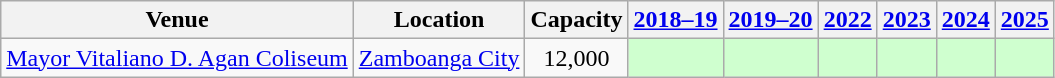<table class="wikitable sortable" style="text-align:center">
<tr>
<th>Venue</th>
<th>Location</th>
<th>Capacity</th>
<th><a href='#'>2018–19</a></th>
<th><a href='#'>2019–20</a></th>
<th><a href='#'>2022</a></th>
<th><a href='#'>2023</a></th>
<th><a href='#'>2024</a></th>
<th><a href='#'>2025</a></th>
</tr>
<tr>
<td align=left><a href='#'>Mayor Vitaliano D. Agan Coliseum</a></td>
<td align=left rowspan=3><a href='#'>Zamboanga City</a></td>
<td align=center>12,000</td>
<td bgcolor="CFFFCF"></td>
<td bgcolor="CFFFCF"></td>
<td bgcolor="CFFFCF"></td>
<td bgcolor="CFFFCF"></td>
<td bgcolor="CFFFCF"></td>
<td bgcolor="CFFFCF"></td>
</tr>
</table>
